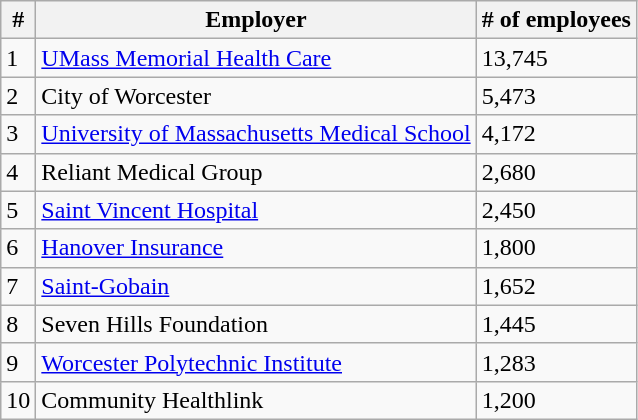<table class="wikitable">
<tr>
<th>#</th>
<th>Employer</th>
<th># of employees</th>
</tr>
<tr>
<td>1</td>
<td><a href='#'>UMass Memorial Health Care</a></td>
<td>13,745</td>
</tr>
<tr>
<td>2</td>
<td>City of Worcester</td>
<td>5,473</td>
</tr>
<tr>
<td>3</td>
<td><a href='#'>University of Massachusetts Medical School</a></td>
<td>4,172</td>
</tr>
<tr>
<td>4</td>
<td>Reliant Medical Group</td>
<td>2,680</td>
</tr>
<tr>
<td>5</td>
<td><a href='#'>Saint Vincent Hospital</a></td>
<td>2,450</td>
</tr>
<tr>
<td>6</td>
<td><a href='#'>Hanover Insurance</a></td>
<td>1,800</td>
</tr>
<tr>
<td>7</td>
<td><a href='#'>Saint-Gobain</a></td>
<td>1,652</td>
</tr>
<tr>
<td>8</td>
<td>Seven Hills Foundation</td>
<td>1,445</td>
</tr>
<tr>
<td>9</td>
<td><a href='#'>Worcester Polytechnic Institute</a></td>
<td>1,283</td>
</tr>
<tr>
<td>10</td>
<td>Community Healthlink</td>
<td>1,200</td>
</tr>
</table>
